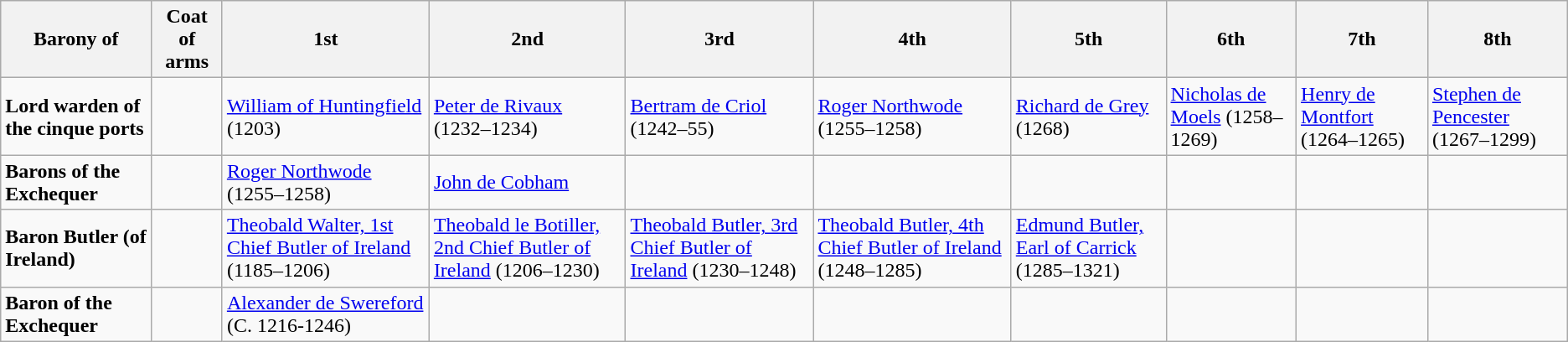<table class="wikitable">
<tr>
<th>Barony of</th>
<th>Coat of arms</th>
<th>1st</th>
<th>2nd</th>
<th>3rd</th>
<th>4th</th>
<th>5th</th>
<th>6th</th>
<th>7th</th>
<th>8th</th>
</tr>
<tr>
<td><strong>Lord warden of the cinque ports</strong></td>
<td></td>
<td><a href='#'>William of Huntingfield</a> (1203)</td>
<td><a href='#'>Peter de Rivaux</a> (1232–1234)</td>
<td><a href='#'>Bertram de Criol</a> (1242–55)</td>
<td><a href='#'>Roger Northwode</a> (1255–1258)</td>
<td><a href='#'>Richard de Grey</a> (1268)</td>
<td><a href='#'>Nicholas de Moels</a> (1258–1269)</td>
<td><a href='#'>Henry de Montfort</a> (1264–1265)</td>
<td><a href='#'>Stephen de Pencester</a> (1267–1299)</td>
</tr>
<tr>
<td><strong>Barons of the Exchequer</strong></td>
<td></td>
<td><a href='#'>Roger Northwode</a> (1255–1258)</td>
<td><a href='#'>John de Cobham</a></td>
<td></td>
<td></td>
<td></td>
<td></td>
<td></td>
<td></td>
</tr>
<tr>
<td><strong>Baron Butler (of Ireland)</strong></td>
<td></td>
<td><a href='#'>Theobald Walter, 1st Chief Butler of Ireland</a> (1185–1206)</td>
<td><a href='#'>Theobald le Botiller, 2nd Chief Butler of Ireland</a> (1206–1230)</td>
<td><a href='#'>Theobald Butler, 3rd Chief Butler of Ireland</a> (1230–1248)</td>
<td><a href='#'>Theobald Butler, 4th Chief Butler of Ireland</a> (1248–1285)</td>
<td><a href='#'>Edmund Butler, Earl of Carrick</a> (1285–1321)</td>
<td></td>
<td></td>
<td></td>
</tr>
<tr>
<td><strong>Baron of the Exchequer</strong></td>
<td></td>
<td><a href='#'>Alexander de Swereford</a> (C. 1216-1246)</td>
<td></td>
<td></td>
<td></td>
<td></td>
<td></td>
<td></td>
<td></td>
</tr>
</table>
